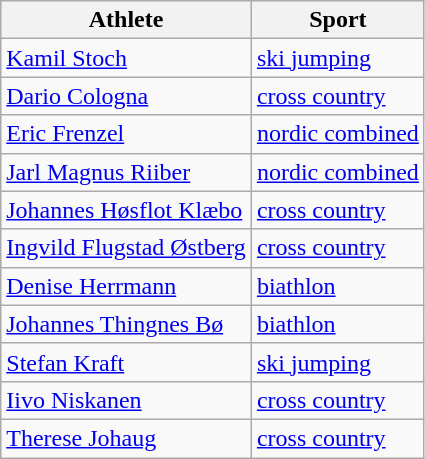<table class="wikitable sortable">
<tr class="hintergrundfarbe5">
<th>Athlete</th>
<th>Sport</th>
</tr>
<tr>
<td><a href='#'>Kamil Stoch</a></td>
<td><a href='#'>ski jumping</a></td>
</tr>
<tr>
<td><a href='#'>Dario Cologna</a></td>
<td><a href='#'>cross country</a></td>
</tr>
<tr>
<td><a href='#'>Eric Frenzel</a></td>
<td><a href='#'>nordic combined</a></td>
</tr>
<tr>
<td><a href='#'>Jarl Magnus Riiber</a></td>
<td><a href='#'>nordic combined</a></td>
</tr>
<tr>
<td><a href='#'>Johannes Høsflot Klæbo</a></td>
<td><a href='#'>cross country</a></td>
</tr>
<tr>
<td><a href='#'>Ingvild Flugstad Østberg</a></td>
<td><a href='#'>cross country</a></td>
</tr>
<tr>
<td><a href='#'>Denise Herrmann</a></td>
<td><a href='#'>biathlon</a></td>
</tr>
<tr>
<td><a href='#'>Johannes Thingnes Bø</a></td>
<td><a href='#'>biathlon</a></td>
</tr>
<tr>
<td><a href='#'>Stefan Kraft</a></td>
<td><a href='#'>ski jumping</a></td>
</tr>
<tr>
<td><a href='#'>Iivo Niskanen</a></td>
<td><a href='#'>cross country</a></td>
</tr>
<tr>
<td><a href='#'>Therese Johaug</a></td>
<td><a href='#'>cross country</a></td>
</tr>
</table>
